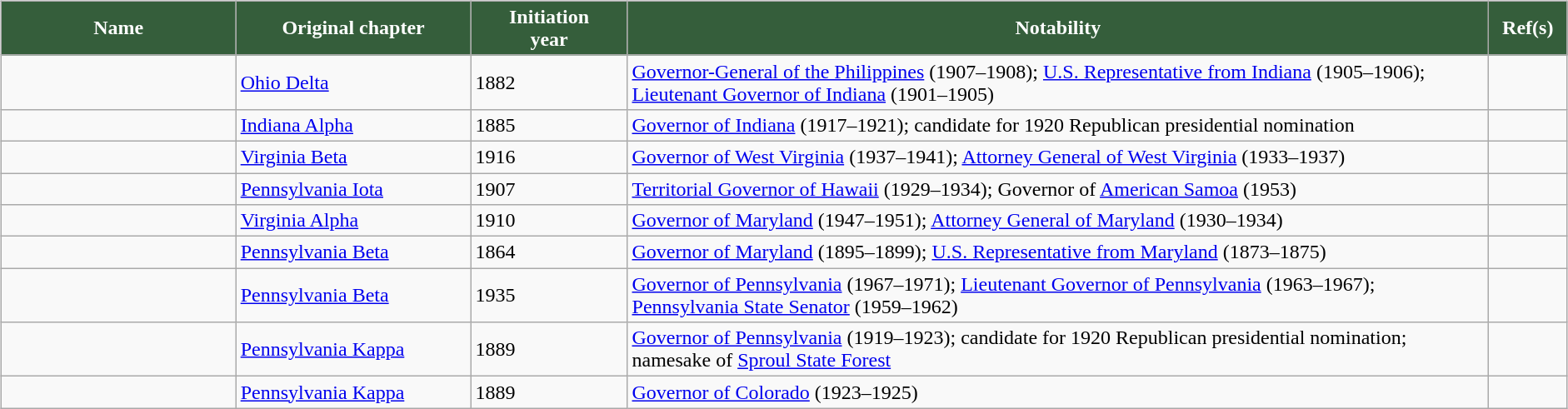<table width="100%">
<tr valign="top">
<td width="100%"><br><table class="wikitable sortable" border="1" width="100%">
<tr>
<th width="15%" style="background:#355E3B; color:white">Name</th>
<th width="15%" style="background:#355E3B; color:white">Original chapter</th>
<th width="10%" style="background:#355E3B; color:white">Initiation<br>year</th>
<th width="55%" class="unsortable" style="background:#355E3B; color:white">Notability</th>
<th width="5%" class="unsortable" style="background:#355E3B; color:white">Ref(s)</th>
</tr>
<tr>
<td></td>
<td><a href='#'>Ohio Delta</a></td>
<td>1882</td>
<td><a href='#'>Governor-General of the Philippines</a> (1907–1908); <a href='#'>U.S. Representative from Indiana</a> (1905–1906); <a href='#'>Lieutenant Governor of Indiana</a> (1901–1905)</td>
<td></td>
</tr>
<tr>
<td></td>
<td><a href='#'>Indiana Alpha</a></td>
<td>1885</td>
<td><a href='#'>Governor of Indiana</a> (1917–1921); candidate for 1920 Republican presidential nomination</td>
<td></td>
</tr>
<tr>
<td></td>
<td><a href='#'>Virginia Beta</a></td>
<td>1916</td>
<td><a href='#'>Governor of West Virginia</a> (1937–1941); <a href='#'>Attorney General of West Virginia</a> (1933–1937)</td>
<td></td>
</tr>
<tr>
<td></td>
<td><a href='#'>Pennsylvania Iota</a></td>
<td>1907</td>
<td><a href='#'>Territorial Governor of Hawaii</a> (1929–1934); Governor of <a href='#'>American Samoa</a> (1953)</td>
<td></td>
</tr>
<tr>
<td></td>
<td><a href='#'>Virginia Alpha</a></td>
<td>1910</td>
<td><a href='#'>Governor of Maryland</a> (1947–1951); <a href='#'>Attorney General of Maryland</a> (1930–1934)</td>
<td></td>
</tr>
<tr>
<td></td>
<td><a href='#'>Pennsylvania Beta</a></td>
<td>1864</td>
<td><a href='#'>Governor of Maryland</a> (1895–1899); <a href='#'>U.S. Representative from Maryland</a> (1873–1875)</td>
<td></td>
</tr>
<tr>
<td></td>
<td><a href='#'>Pennsylvania Beta</a></td>
<td>1935</td>
<td><a href='#'>Governor of Pennsylvania</a> (1967–1971); <a href='#'>Lieutenant Governor of Pennsylvania</a> (1963–1967); <a href='#'>Pennsylvania State Senator</a> (1959–1962)</td>
<td></td>
</tr>
<tr>
<td></td>
<td><a href='#'>Pennsylvania Kappa</a></td>
<td>1889</td>
<td><a href='#'>Governor of Pennsylvania</a> (1919–1923); candidate for 1920 Republican presidential nomination; namesake of <a href='#'>Sproul State Forest</a></td>
<td></td>
</tr>
<tr>
<td></td>
<td><a href='#'>Pennsylvania Kappa</a></td>
<td>1889</td>
<td><a href='#'>Governor of Colorado</a> (1923–1925)</td>
<td></td>
</tr>
</table>
</td>
<td><br>
</td>
</tr>
</table>
